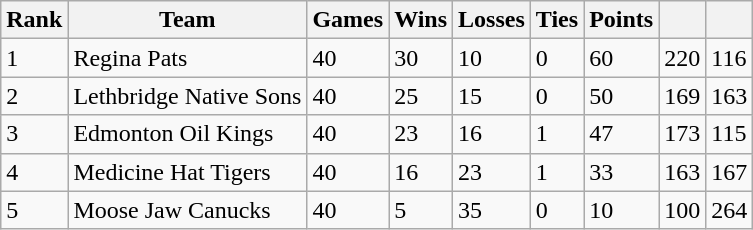<table class="wikitable">
<tr>
<th>Rank</th>
<th>Team</th>
<th>Games</th>
<th>Wins</th>
<th>Losses</th>
<th>Ties</th>
<th>Points</th>
<th></th>
<th></th>
</tr>
<tr>
<td>1</td>
<td>Regina Pats</td>
<td>40</td>
<td>30</td>
<td>10</td>
<td>0</td>
<td>60</td>
<td>220</td>
<td>116</td>
</tr>
<tr>
<td>2</td>
<td>Lethbridge Native Sons</td>
<td>40</td>
<td>25</td>
<td>15</td>
<td>0</td>
<td>50</td>
<td>169</td>
<td>163</td>
</tr>
<tr>
<td>3</td>
<td>Edmonton Oil Kings</td>
<td>40</td>
<td>23</td>
<td>16</td>
<td>1</td>
<td>47</td>
<td>173</td>
<td>115</td>
</tr>
<tr>
<td>4</td>
<td>Medicine Hat Tigers</td>
<td>40</td>
<td>16</td>
<td>23</td>
<td>1</td>
<td>33</td>
<td>163</td>
<td>167</td>
</tr>
<tr>
<td>5</td>
<td>Moose Jaw Canucks</td>
<td>40</td>
<td>5</td>
<td>35</td>
<td>0</td>
<td>10</td>
<td>100</td>
<td>264</td>
</tr>
</table>
